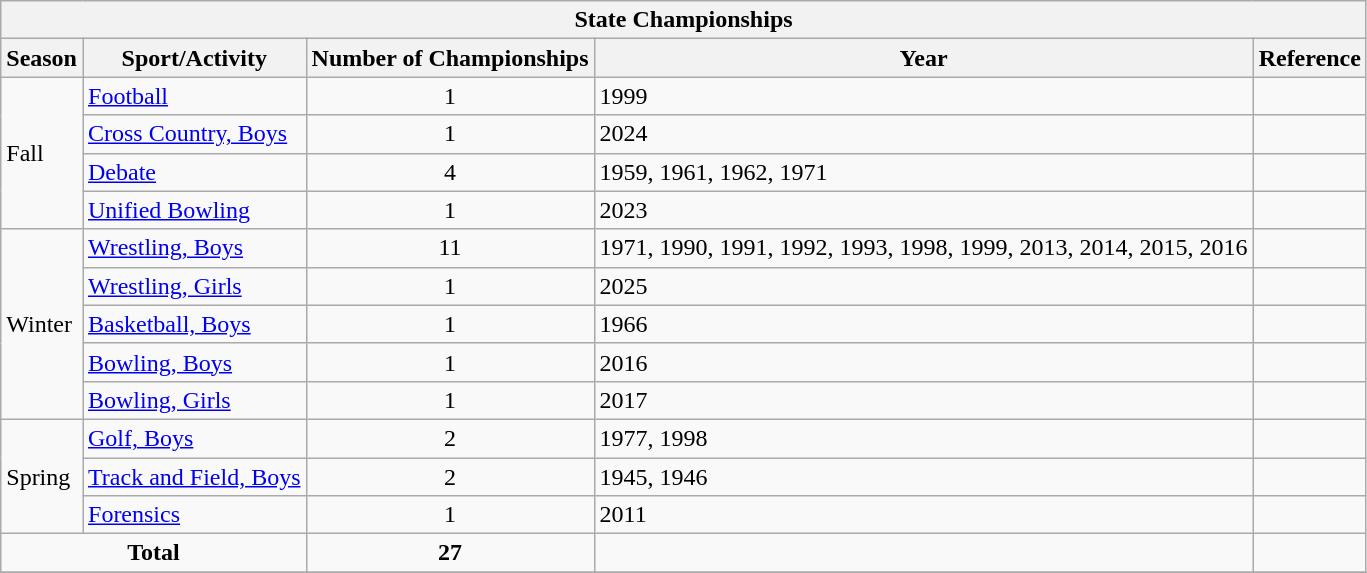<table class="wikitable">
<tr>
<th colspan="5">State Championships</th>
</tr>
<tr>
<th>Season</th>
<th>Sport/Activity</th>
<th>Number of Championships</th>
<th>Year</th>
<th>Reference</th>
</tr>
<tr>
<td rowspan="4">Fall</td>
<td><a href='#'>Football</a></td>
<td align="center">1</td>
<td>1999</td>
<td align="center"></td>
</tr>
<tr>
<td><a href='#'>Cross Country, Boys</a></td>
<td align="center">1</td>
<td>2024</td>
<td align="center"></td>
</tr>
<tr>
<td><a href='#'>Debate</a></td>
<td align="center">4</td>
<td>1959, 1961, 1962, 1971</td>
<td align="center"></td>
</tr>
<tr>
<td><a href='#'>Unified Bowling</a></td>
<td align="center">1</td>
<td>2023</td>
<td align="center"></td>
</tr>
<tr>
<td rowspan="5">Winter</td>
<td><a href='#'>Wrestling, Boys</a></td>
<td align="center">11</td>
<td>1971, 1990, 1991, 1992, 1993, 1998, 1999, 2013, 2014, 2015, 2016</td>
<td align="center"></td>
</tr>
<tr>
<td><a href='#'>Wrestling, Girls</a></td>
<td align="center">1</td>
<td>2025</td>
<td align="center"></td>
</tr>
<tr>
<td><a href='#'>Basketball, Boys</a></td>
<td align="center">1</td>
<td>1966</td>
<td align="center"></td>
</tr>
<tr>
<td><a href='#'>Bowling, Boys</a></td>
<td align="center">1</td>
<td>2016</td>
<td align="center"></td>
</tr>
<tr>
<td><a href='#'>Bowling, Girls</a></td>
<td align="center">1</td>
<td>2017</td>
<td align="center"></td>
</tr>
<tr>
<td rowspan="3">Spring</td>
<td><a href='#'>Golf, Boys</a></td>
<td align="center">2</td>
<td>1977, 1998</td>
<td align="center"></td>
</tr>
<tr>
<td><a href='#'>Track and Field, Boys</a></td>
<td align="center">2</td>
<td>1945, 1946</td>
<td align="center"></td>
</tr>
<tr>
<td><a href='#'>Forensics</a></td>
<td align="center">1</td>
<td>2011</td>
<td align="center"></td>
</tr>
<tr>
<td align="center" colspan="2"><strong>Total</strong></td>
<td align="center"><strong>27</strong></td>
<td></td>
<td></td>
</tr>
<tr>
</tr>
</table>
